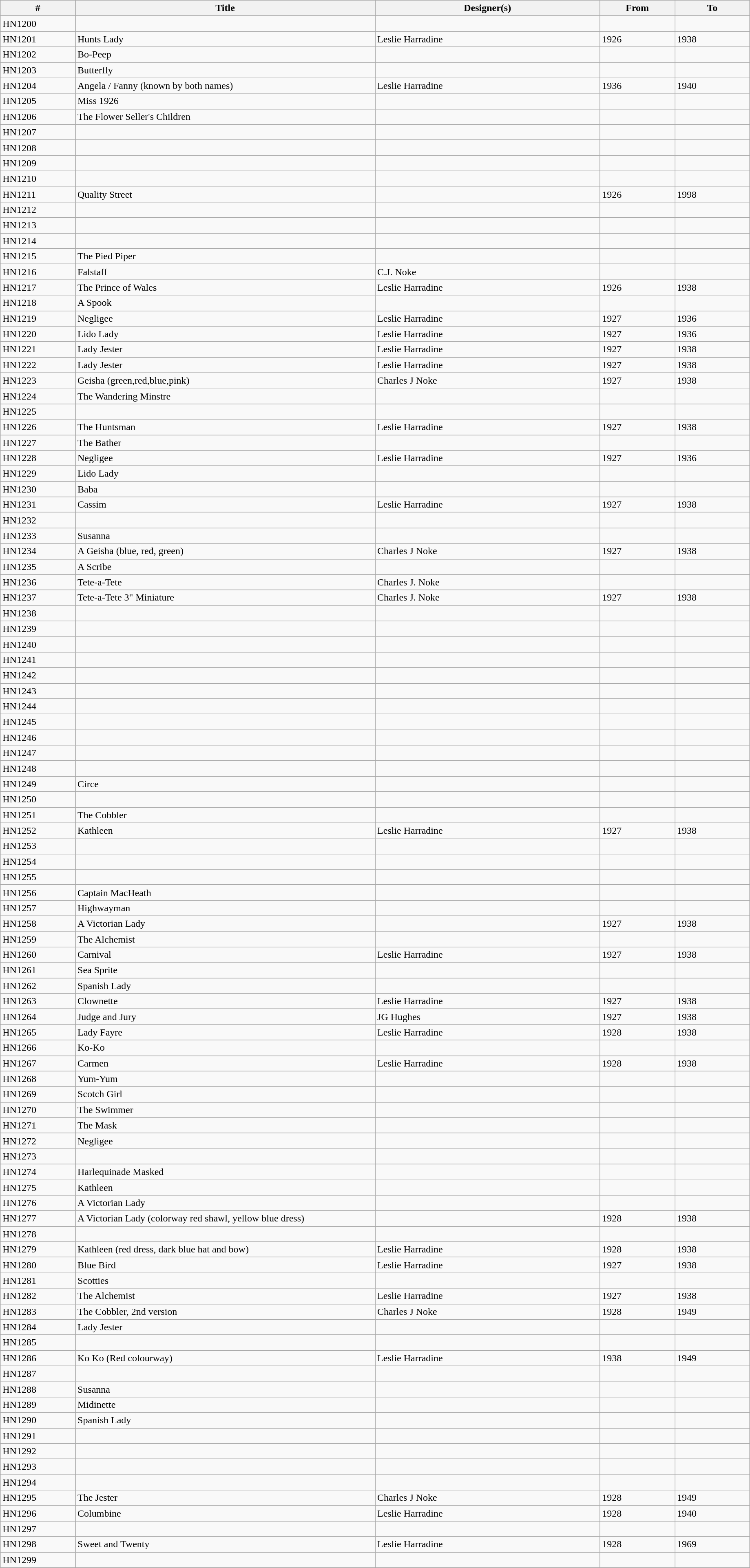<table class="wikitable collapsible" width="97%" border="1" cellpadding="1" cellspacing="0" align="centre">
<tr>
<th width=10%>#</th>
<th width=40%>Title</th>
<th width=30%>Designer(s)</th>
<th width=10%>From</th>
<th width=10%>To</th>
</tr>
<tr>
<td>HN1200</td>
<td></td>
<td></td>
<td></td>
<td></td>
</tr>
<tr>
<td>HN1201</td>
<td>Hunts Lady</td>
<td>Leslie Harradine</td>
<td>1926</td>
<td>1938</td>
</tr>
<tr>
<td>HN1202</td>
<td>Bo-Peep</td>
<td></td>
<td></td>
<td></td>
</tr>
<tr>
<td>HN1203</td>
<td>Butterfly</td>
<td></td>
<td></td>
<td></td>
</tr>
<tr>
<td>HN1204</td>
<td>Angela / Fanny (known by both names)</td>
<td>Leslie Harradine</td>
<td>1936</td>
<td>1940</td>
</tr>
<tr>
<td>HN1205</td>
<td>Miss 1926</td>
<td></td>
<td></td>
<td></td>
</tr>
<tr>
<td>HN1206</td>
<td>The Flower Seller's Children</td>
<td></td>
<td></td>
<td></td>
</tr>
<tr>
<td>HN1207</td>
<td></td>
<td></td>
<td></td>
<td></td>
</tr>
<tr>
<td>HN1208</td>
<td></td>
<td></td>
<td></td>
<td></td>
</tr>
<tr>
<td>HN1209</td>
<td></td>
<td></td>
<td></td>
<td></td>
</tr>
<tr>
<td>HN1210</td>
<td></td>
<td></td>
<td></td>
<td></td>
</tr>
<tr>
<td>HN1211</td>
<td>Quality Street</td>
<td></td>
<td>1926</td>
<td>1998</td>
</tr>
<tr>
<td>HN1212</td>
<td></td>
<td></td>
<td></td>
<td></td>
</tr>
<tr>
<td>HN1213</td>
<td></td>
<td></td>
<td></td>
<td></td>
</tr>
<tr>
<td>HN1214</td>
<td></td>
<td></td>
<td></td>
<td></td>
</tr>
<tr>
<td>HN1215</td>
<td>The Pied Piper</td>
<td></td>
<td></td>
<td></td>
</tr>
<tr>
<td>HN1216</td>
<td>Falstaff</td>
<td>C.J. Noke</td>
<td></td>
<td></td>
</tr>
<tr>
<td>HN1217</td>
<td>The Prince of Wales</td>
<td>Leslie Harradine</td>
<td>1926</td>
<td>1938</td>
</tr>
<tr>
<td>HN1218</td>
<td>A Spook</td>
<td></td>
<td></td>
<td></td>
</tr>
<tr>
<td>HN1219</td>
<td>Negligee</td>
<td>Leslie Harradine</td>
<td>1927</td>
<td>1936</td>
</tr>
<tr>
<td>HN1220</td>
<td>Lido Lady</td>
<td>Leslie Harradine</td>
<td>1927</td>
<td>1936</td>
</tr>
<tr>
<td>HN1221</td>
<td>Lady Jester</td>
<td>Leslie Harradine</td>
<td>1927</td>
<td>1938</td>
</tr>
<tr>
<td>HN1222</td>
<td>Lady Jester</td>
<td>Leslie Harradine</td>
<td>1927</td>
<td>1938</td>
</tr>
<tr>
<td>HN1223</td>
<td>Geisha (green,red,blue,pink)</td>
<td>Charles J Noke</td>
<td>1927</td>
<td>1938</td>
</tr>
<tr>
<td>HN1224</td>
<td>The Wandering Minstre</td>
<td></td>
<td></td>
<td></td>
</tr>
<tr>
<td>HN1225</td>
<td></td>
<td></td>
<td></td>
<td></td>
</tr>
<tr>
<td>HN1226</td>
<td>The Huntsman</td>
<td>Leslie Harradine</td>
<td>1927</td>
<td>1938</td>
</tr>
<tr>
<td>HN1227</td>
<td>The Bather</td>
<td></td>
<td></td>
<td></td>
</tr>
<tr>
<td>HN1228</td>
<td>Negligee</td>
<td>Leslie Harradine</td>
<td>1927</td>
<td>1936</td>
</tr>
<tr>
<td>HN1229</td>
<td>Lido Lady</td>
<td></td>
<td></td>
<td></td>
</tr>
<tr>
<td>HN1230</td>
<td>Baba</td>
<td></td>
<td></td>
<td></td>
</tr>
<tr>
<td>HN1231</td>
<td>Cassim</td>
<td>Leslie Harradine</td>
<td>1927</td>
<td>1938</td>
</tr>
<tr>
<td>HN1232</td>
<td></td>
<td></td>
<td></td>
<td></td>
</tr>
<tr>
<td>HN1233</td>
<td>Susanna</td>
<td></td>
<td></td>
<td></td>
</tr>
<tr>
<td>HN1234</td>
<td>A Geisha (blue, red, green)</td>
<td>Charles J Noke</td>
<td>1927</td>
<td>1938</td>
</tr>
<tr>
<td>HN1235</td>
<td>A Scribe</td>
<td></td>
<td></td>
<td></td>
</tr>
<tr>
<td>HN1236</td>
<td>Tete-a-Tete</td>
<td>Charles J. Noke</td>
<td></td>
<td></td>
</tr>
<tr>
<td>HN1237</td>
<td>Tete-a-Tete 3" Miniature</td>
<td>Charles J. Noke</td>
<td>1927</td>
<td>1938</td>
</tr>
<tr>
<td>HN1238</td>
<td></td>
<td></td>
<td></td>
<td></td>
</tr>
<tr>
<td>HN1239</td>
<td></td>
<td></td>
<td></td>
<td></td>
</tr>
<tr>
<td>HN1240</td>
<td></td>
<td></td>
<td></td>
<td></td>
</tr>
<tr>
<td>HN1241</td>
<td></td>
<td></td>
<td></td>
<td></td>
</tr>
<tr>
<td>HN1242</td>
<td></td>
<td></td>
<td></td>
<td></td>
</tr>
<tr>
<td>HN1243</td>
<td></td>
<td></td>
<td></td>
<td></td>
</tr>
<tr>
<td>HN1244</td>
<td></td>
<td></td>
<td></td>
<td></td>
</tr>
<tr>
<td>HN1245</td>
<td></td>
<td></td>
<td></td>
<td></td>
</tr>
<tr>
<td>HN1246</td>
<td></td>
<td></td>
<td></td>
<td></td>
</tr>
<tr>
<td>HN1247</td>
<td></td>
<td></td>
<td></td>
<td></td>
</tr>
<tr>
<td>HN1248</td>
<td></td>
<td></td>
<td></td>
<td></td>
</tr>
<tr>
<td>HN1249</td>
<td>Circe</td>
<td></td>
<td></td>
<td></td>
</tr>
<tr>
<td>HN1250</td>
<td></td>
<td></td>
<td></td>
<td></td>
</tr>
<tr>
<td>HN1251</td>
<td>The Cobbler</td>
<td></td>
<td></td>
<td></td>
</tr>
<tr>
<td>HN1252</td>
<td>Kathleen</td>
<td>Leslie Harradine</td>
<td>1927</td>
<td>1938</td>
</tr>
<tr>
<td>HN1253</td>
<td></td>
<td></td>
<td></td>
<td></td>
</tr>
<tr>
<td>HN1254</td>
<td></td>
<td></td>
<td></td>
<td></td>
</tr>
<tr>
<td>HN1255</td>
<td></td>
<td></td>
<td></td>
<td></td>
</tr>
<tr>
<td>HN1256</td>
<td>Captain MacHeath</td>
<td></td>
<td></td>
<td></td>
</tr>
<tr>
<td>HN1257</td>
<td>Highwayman</td>
<td></td>
<td></td>
<td></td>
</tr>
<tr>
<td>HN1258</td>
<td>A Victorian Lady</td>
<td></td>
<td>1927</td>
<td>1938</td>
</tr>
<tr>
<td>HN1259</td>
<td>The Alchemist</td>
<td></td>
<td></td>
<td></td>
</tr>
<tr>
<td>HN1260</td>
<td>Carnival</td>
<td>Leslie Harradine</td>
<td>1927</td>
<td>1938</td>
</tr>
<tr>
<td>HN1261</td>
<td>Sea Sprite</td>
<td></td>
<td></td>
<td></td>
</tr>
<tr>
<td>HN1262</td>
<td>Spanish Lady</td>
<td></td>
<td></td>
<td></td>
</tr>
<tr>
<td>HN1263</td>
<td>Clownette</td>
<td>Leslie Harradine</td>
<td>1927</td>
<td>1938</td>
</tr>
<tr>
<td>HN1264</td>
<td>Judge and Jury</td>
<td>JG Hughes</td>
<td>1927</td>
<td>1938</td>
</tr>
<tr>
<td>HN1265</td>
<td>Lady Fayre</td>
<td>Leslie Harradine</td>
<td>1928</td>
<td>1938</td>
</tr>
<tr>
<td>HN1266</td>
<td>Ko-Ko</td>
<td></td>
<td></td>
<td></td>
</tr>
<tr>
<td>HN1267</td>
<td>Carmen</td>
<td>Leslie Harradine</td>
<td>1928</td>
<td>1938</td>
</tr>
<tr>
<td>HN1268</td>
<td>Yum-Yum</td>
<td></td>
<td></td>
<td></td>
</tr>
<tr>
<td>HN1269</td>
<td>Scotch Girl</td>
<td></td>
<td></td>
<td></td>
</tr>
<tr>
<td>HN1270</td>
<td>The Swimmer</td>
<td></td>
<td></td>
<td></td>
</tr>
<tr>
<td>HN1271</td>
<td>The Mask</td>
<td></td>
<td></td>
<td></td>
</tr>
<tr>
<td>HN1272</td>
<td>Negligee</td>
<td></td>
<td></td>
<td></td>
</tr>
<tr>
<td>HN1273</td>
<td></td>
<td></td>
<td></td>
<td></td>
</tr>
<tr>
<td>HN1274</td>
<td>Harlequinade Masked</td>
<td></td>
<td></td>
<td></td>
</tr>
<tr>
<td>HN1275</td>
<td>Kathleen</td>
<td></td>
<td></td>
<td></td>
</tr>
<tr>
<td>HN1276</td>
<td>A Victorian Lady</td>
<td></td>
<td></td>
<td></td>
</tr>
<tr>
<td>HN1277</td>
<td>A Victorian Lady (colorway red shawl, yellow blue dress)</td>
<td></td>
<td>1928</td>
<td>1938</td>
</tr>
<tr>
<td>HN1278</td>
<td></td>
<td></td>
<td></td>
<td></td>
</tr>
<tr>
<td>HN1279</td>
<td>Kathleen (red dress, dark blue hat and bow)</td>
<td>Leslie Harradine</td>
<td>1928</td>
<td>1938</td>
</tr>
<tr>
<td>HN1280</td>
<td>Blue Bird</td>
<td>Leslie Harradine</td>
<td>1927</td>
<td>1938</td>
</tr>
<tr>
<td>HN1281</td>
<td>Scotties</td>
<td></td>
<td></td>
<td></td>
</tr>
<tr>
<td>HN1282</td>
<td>The Alchemist</td>
<td>Leslie Harradine</td>
<td>1927</td>
<td>1938</td>
</tr>
<tr>
<td>HN1283</td>
<td>The Cobbler, 2nd version</td>
<td>Charles J Noke</td>
<td>1928</td>
<td>1949</td>
</tr>
<tr>
<td>HN1284</td>
<td>Lady Jester</td>
<td></td>
<td></td>
<td></td>
</tr>
<tr>
<td>HN1285</td>
<td></td>
<td></td>
<td></td>
<td></td>
</tr>
<tr>
<td>HN1286</td>
<td>Ko Ko (Red colourway)</td>
<td>Leslie Harradine</td>
<td>1938</td>
<td>1949</td>
</tr>
<tr>
<td>HN1287</td>
<td></td>
<td></td>
<td></td>
<td></td>
</tr>
<tr>
<td>HN1288</td>
<td>Susanna</td>
<td></td>
<td></td>
<td></td>
</tr>
<tr>
<td>HN1289</td>
<td>Midinette</td>
<td></td>
<td></td>
<td></td>
</tr>
<tr>
<td>HN1290</td>
<td>Spanish Lady</td>
<td></td>
<td></td>
<td></td>
</tr>
<tr>
<td>HN1291</td>
<td></td>
<td></td>
<td></td>
<td></td>
</tr>
<tr>
<td>HN1292</td>
<td></td>
<td></td>
<td></td>
<td></td>
</tr>
<tr>
<td>HN1293</td>
<td></td>
<td></td>
<td></td>
<td></td>
</tr>
<tr>
<td>HN1294</td>
<td></td>
<td></td>
<td></td>
<td></td>
</tr>
<tr>
<td>HN1295</td>
<td>The Jester</td>
<td>Charles J Noke</td>
<td>1928</td>
<td>1949</td>
</tr>
<tr>
<td>HN1296</td>
<td>Columbine</td>
<td>Leslie Harradine</td>
<td>1928</td>
<td>1940</td>
</tr>
<tr>
<td>HN1297</td>
<td></td>
<td></td>
<td></td>
<td></td>
</tr>
<tr>
<td>HN1298</td>
<td>Sweet and Twenty</td>
<td>Leslie Harradine</td>
<td>1928</td>
<td>1969</td>
</tr>
<tr>
<td>HN1299</td>
<td></td>
<td></td>
<td></td>
<td></td>
</tr>
<tr>
</tr>
</table>
